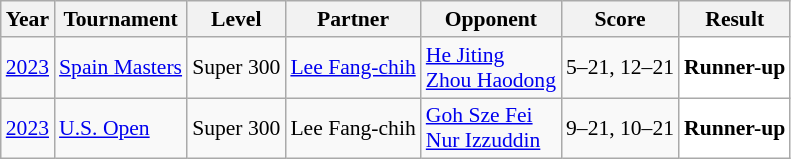<table class="sortable wikitable" style="font-size: 90%;">
<tr>
<th>Year</th>
<th>Tournament</th>
<th>Level</th>
<th>Partner</th>
<th>Opponent</th>
<th>Score</th>
<th>Result</th>
</tr>
<tr>
<td align="center"><a href='#'>2023</a></td>
<td align="left"><a href='#'>Spain Masters</a></td>
<td align="left">Super 300</td>
<td align="left"> <a href='#'>Lee Fang-chih</a></td>
<td align="left"> <a href='#'>He Jiting</a><br> <a href='#'>Zhou Haodong</a></td>
<td align="left">5–21, 12–21</td>
<td style="text-align:left; background:white"> <strong>Runner-up</strong></td>
</tr>
<tr>
<td align="center"><a href='#'>2023</a></td>
<td align="left"><a href='#'>U.S. Open</a></td>
<td align="left">Super 300</td>
<td align="left"> Lee Fang-chih</td>
<td align="left"> <a href='#'>Goh Sze Fei</a><br> <a href='#'>Nur Izzuddin</a></td>
<td align="left">9–21, 10–21</td>
<td style="text-align:left; background:white"> <strong>Runner-up</strong></td>
</tr>
</table>
